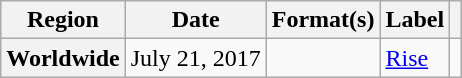<table class="wikitable plainrowheaders">
<tr>
<th scope="col">Region</th>
<th scope="col">Date</th>
<th scope="col">Format(s)</th>
<th scope="col">Label</th>
<th scope="col"></th>
</tr>
<tr>
<th scope="row">Worldwide</th>
<td>July 21, 2017</td>
<td></td>
<td><a href='#'>Rise</a></td>
<td></td>
</tr>
</table>
